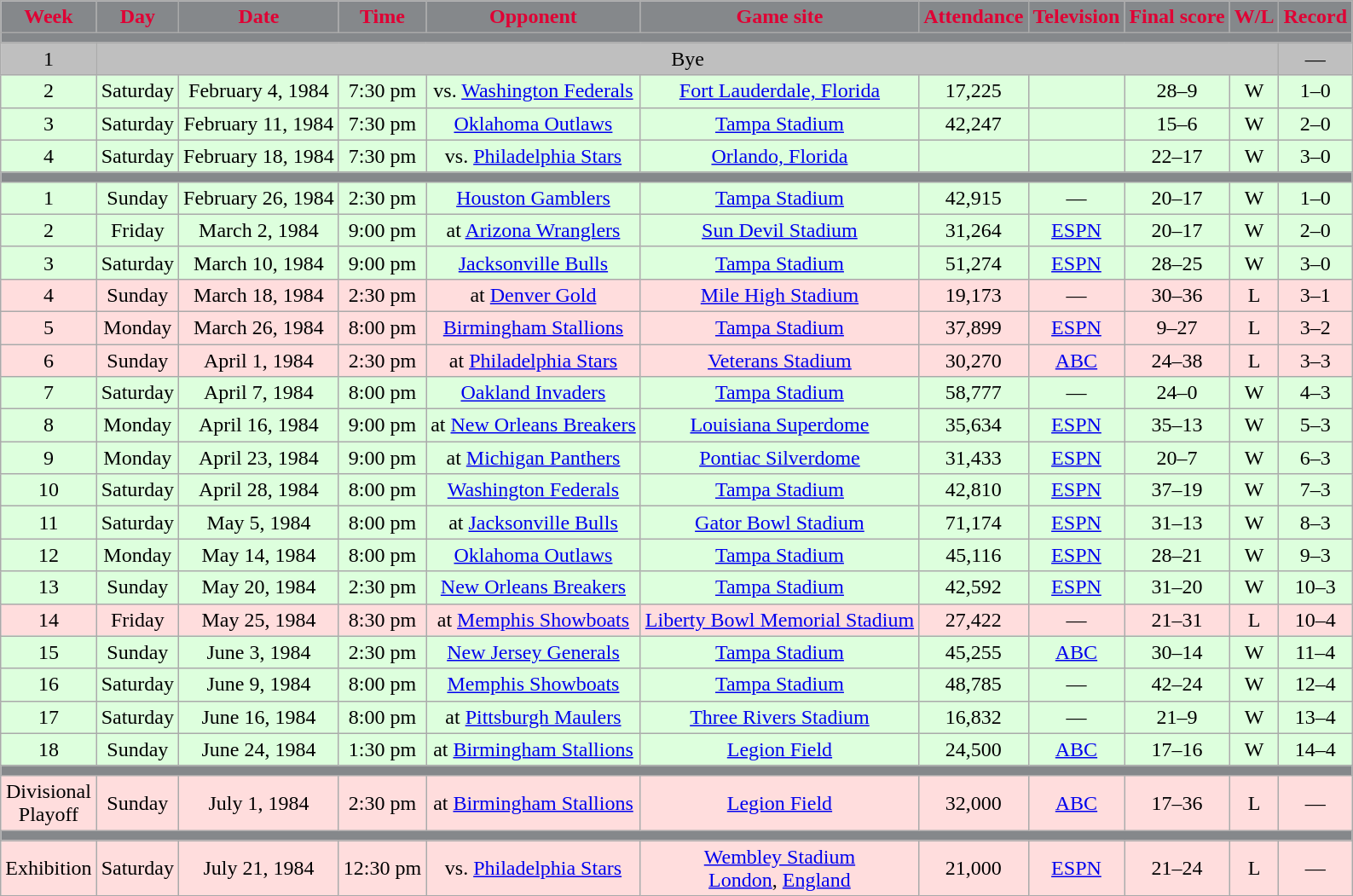<table class="wikitable">
<tr>
<th style="background:#85888B; color:#E00034;">Week</th>
<th style="background:#85888B; color:#E00034;">Day</th>
<th style="background:#85888B; color:#E00034;">Date</th>
<th style="background:#85888B; color:#E00034;">Time</th>
<th style="background:#85888B; color:#E00034;">Opponent</th>
<th style="background:#85888B; color:#E00034;">Game site</th>
<th style="background:#85888B; color:#E00034;">Attendance</th>
<th style="background:#85888B; color:#E00034;">Television</th>
<th style="background:#85888B; color:#E00034;">Final score</th>
<th style="background:#85888B; color:#E00034;">W/L</th>
<th style="background:#85888B; color:#E00034;">Record</th>
</tr>
<tr style="text-align:center;">
<td colspan="11" style="background:#85888B; color:#E00034;"></td>
</tr>
<tr style="text-align:center; background:#BFBFBF;">
<td>1</td>
<td colspan="9">Bye</td>
<td>—</td>
</tr>
<tr style="text-align:center; background:#dfd;">
<td>2</td>
<td>Saturday</td>
<td>February 4, 1984</td>
<td>7:30 pm</td>
<td>vs. <a href='#'>Washington Federals</a></td>
<td><a href='#'>Fort Lauderdale, Florida</a></td>
<td>17,225</td>
<td></td>
<td>28–9</td>
<td>W</td>
<td>1–0</td>
</tr>
<tr style="text-align:center; background:#dfd;">
<td>3</td>
<td>Saturday</td>
<td>February 11, 1984</td>
<td>7:30 pm</td>
<td><a href='#'>Oklahoma Outlaws</a></td>
<td><a href='#'>Tampa Stadium</a></td>
<td>42,247</td>
<td></td>
<td>15–6</td>
<td>W</td>
<td>2–0</td>
</tr>
<tr style="text-align:center; background:#dfd;">
<td>4</td>
<td>Saturday</td>
<td>February 18, 1984</td>
<td>7:30 pm</td>
<td>vs. <a href='#'>Philadelphia Stars</a></td>
<td><a href='#'>Orlando, Florida</a></td>
<td></td>
<td></td>
<td>22–17</td>
<td>W</td>
<td>3–0</td>
</tr>
<tr style="text-align:center;">
<td colspan="11" style="background:#85888B; color:#E00034;"></td>
</tr>
<tr style="text-align:center; background:#dfd;">
<td>1</td>
<td>Sunday</td>
<td>February 26, 1984</td>
<td>2:30 pm</td>
<td><a href='#'>Houston Gamblers</a></td>
<td><a href='#'>Tampa Stadium</a></td>
<td>42,915</td>
<td>—</td>
<td>20–17</td>
<td>W</td>
<td>1–0</td>
</tr>
<tr style="text-align:center; background:#dfd;">
<td>2</td>
<td>Friday</td>
<td>March 2, 1984</td>
<td>9:00 pm</td>
<td>at <a href='#'>Arizona Wranglers</a></td>
<td><a href='#'>Sun Devil Stadium</a></td>
<td>31,264</td>
<td><a href='#'>ESPN</a></td>
<td>20–17</td>
<td>W</td>
<td>2–0</td>
</tr>
<tr style="text-align:center; background:#dfd;">
<td>3</td>
<td>Saturday</td>
<td>March 10, 1984</td>
<td>9:00 pm</td>
<td><a href='#'>Jacksonville Bulls</a></td>
<td><a href='#'>Tampa Stadium</a></td>
<td>51,274</td>
<td><a href='#'>ESPN</a></td>
<td>28–25</td>
<td>W</td>
<td>3–0</td>
</tr>
<tr style="text-align:center; background:#fdd;">
<td>4</td>
<td>Sunday</td>
<td>March 18, 1984</td>
<td>2:30 pm</td>
<td>at <a href='#'>Denver Gold</a></td>
<td><a href='#'>Mile High Stadium</a></td>
<td>19,173</td>
<td>—</td>
<td>30–36</td>
<td>L</td>
<td>3–1</td>
</tr>
<tr style="text-align:center; background:#fdd;">
<td>5</td>
<td>Monday</td>
<td>March 26, 1984</td>
<td>8:00 pm</td>
<td><a href='#'>Birmingham Stallions</a></td>
<td><a href='#'>Tampa Stadium</a></td>
<td>37,899</td>
<td><a href='#'>ESPN</a></td>
<td>9–27</td>
<td>L</td>
<td>3–2</td>
</tr>
<tr style="text-align:center; background:#fdd;">
<td>6</td>
<td>Sunday</td>
<td>April 1, 1984</td>
<td>2:30 pm</td>
<td>at <a href='#'>Philadelphia Stars</a></td>
<td><a href='#'>Veterans Stadium</a></td>
<td>30,270</td>
<td><a href='#'>ABC</a></td>
<td>24–38</td>
<td>L</td>
<td>3–3</td>
</tr>
<tr style="text-align:center; background:#dfd;">
<td>7</td>
<td>Saturday</td>
<td>April 7, 1984</td>
<td>8:00 pm</td>
<td><a href='#'>Oakland Invaders</a></td>
<td><a href='#'>Tampa Stadium</a></td>
<td>58,777</td>
<td>—</td>
<td>24–0</td>
<td>W</td>
<td>4–3</td>
</tr>
<tr style="text-align:center; background:#dfd;">
<td>8</td>
<td>Monday</td>
<td>April 16, 1984</td>
<td>9:00 pm</td>
<td>at <a href='#'>New Orleans Breakers</a></td>
<td><a href='#'>Louisiana Superdome</a></td>
<td>35,634</td>
<td><a href='#'>ESPN</a></td>
<td>35–13</td>
<td>W</td>
<td>5–3</td>
</tr>
<tr style="text-align:center; background:#dfd;">
<td>9</td>
<td>Monday</td>
<td>April 23, 1984</td>
<td>9:00 pm</td>
<td>at <a href='#'>Michigan Panthers</a></td>
<td><a href='#'>Pontiac Silverdome</a></td>
<td>31,433</td>
<td><a href='#'>ESPN</a></td>
<td>20–7</td>
<td>W</td>
<td>6–3</td>
</tr>
<tr style="text-align:center; background:#dfd;">
<td>10</td>
<td>Saturday</td>
<td>April 28, 1984</td>
<td>8:00 pm</td>
<td><a href='#'>Washington Federals</a></td>
<td><a href='#'>Tampa Stadium</a></td>
<td>42,810</td>
<td><a href='#'>ESPN</a></td>
<td>37–19</td>
<td>W</td>
<td>7–3</td>
</tr>
<tr style="text-align:center; background:#dfd;">
<td>11</td>
<td>Saturday</td>
<td>May 5, 1984</td>
<td>8:00 pm</td>
<td>at <a href='#'>Jacksonville Bulls</a></td>
<td><a href='#'>Gator Bowl Stadium</a></td>
<td>71,174</td>
<td><a href='#'>ESPN</a></td>
<td>31–13</td>
<td>W</td>
<td>8–3</td>
</tr>
<tr style="text-align:center; background:#dfd;">
<td>12</td>
<td>Monday</td>
<td>May 14, 1984</td>
<td>8:00 pm</td>
<td><a href='#'>Oklahoma Outlaws</a></td>
<td><a href='#'>Tampa Stadium</a></td>
<td>45,116</td>
<td><a href='#'>ESPN</a></td>
<td>28–21</td>
<td>W</td>
<td>9–3</td>
</tr>
<tr style="text-align:center; background:#dfd;">
<td>13</td>
<td>Sunday</td>
<td>May 20, 1984</td>
<td>2:30 pm</td>
<td><a href='#'>New Orleans Breakers</a></td>
<td><a href='#'>Tampa Stadium</a></td>
<td>42,592</td>
<td><a href='#'>ESPN</a></td>
<td>31–20</td>
<td>W</td>
<td>10–3</td>
</tr>
<tr style="text-align:center; background:#fdd;">
<td>14</td>
<td>Friday</td>
<td>May 25, 1984</td>
<td>8:30 pm</td>
<td>at <a href='#'>Memphis Showboats</a></td>
<td><a href='#'>Liberty Bowl Memorial Stadium</a></td>
<td>27,422</td>
<td>—</td>
<td>21–31</td>
<td>L</td>
<td>10–4</td>
</tr>
<tr style="text-align:center; background:#dfd;">
<td>15</td>
<td>Sunday</td>
<td>June 3, 1984</td>
<td>2:30 pm</td>
<td><a href='#'>New Jersey Generals</a></td>
<td><a href='#'>Tampa Stadium</a></td>
<td>45,255</td>
<td><a href='#'>ABC</a></td>
<td>30–14</td>
<td>W</td>
<td>11–4</td>
</tr>
<tr style="text-align:center; background:#dfd;">
<td>16</td>
<td>Saturday</td>
<td>June 9, 1984</td>
<td>8:00 pm</td>
<td><a href='#'>Memphis Showboats</a></td>
<td><a href='#'>Tampa Stadium</a></td>
<td>48,785</td>
<td>—</td>
<td>42–24</td>
<td>W</td>
<td>12–4</td>
</tr>
<tr style="text-align:center; background:#dfd;">
<td>17</td>
<td>Saturday</td>
<td>June 16, 1984</td>
<td>8:00 pm</td>
<td>at <a href='#'>Pittsburgh Maulers</a></td>
<td><a href='#'>Three Rivers Stadium</a></td>
<td>16,832</td>
<td>—</td>
<td>21–9</td>
<td>W</td>
<td>13–4</td>
</tr>
<tr style="text-align:center; background:#dfd;">
<td>18</td>
<td>Sunday</td>
<td>June 24, 1984</td>
<td>1:30 pm</td>
<td>at <a href='#'>Birmingham Stallions</a></td>
<td><a href='#'>Legion Field</a></td>
<td>24,500</td>
<td><a href='#'>ABC</a></td>
<td>17–16</td>
<td>W</td>
<td>14–4</td>
</tr>
<tr style="text-align:center;">
<td colspan="11" style="background:#85888B; color:#E00034;"></td>
</tr>
<tr style="text-align:center; background:#fdd;">
<td>Divisional<br>Playoff</td>
<td>Sunday</td>
<td>July 1, 1984</td>
<td>2:30 pm</td>
<td>at <a href='#'>Birmingham Stallions</a></td>
<td><a href='#'>Legion Field</a></td>
<td>32,000</td>
<td><a href='#'>ABC</a></td>
<td>17–36</td>
<td>L</td>
<td>—</td>
</tr>
<tr style="text-align:center;">
<td colspan="11" style="background:#85888B; color:#E00034;"></td>
</tr>
<tr style="text-align:center; background:#fdd;">
<td>Exhibition</td>
<td>Saturday</td>
<td>July 21, 1984</td>
<td>12:30 pm</td>
<td>vs. <a href='#'>Philadelphia Stars</a></td>
<td><a href='#'>Wembley Stadium</a><br><a href='#'>London</a>, <a href='#'>England</a></td>
<td>21,000</td>
<td><a href='#'>ESPN</a></td>
<td>21–24</td>
<td>L</td>
<td>—</td>
</tr>
</table>
